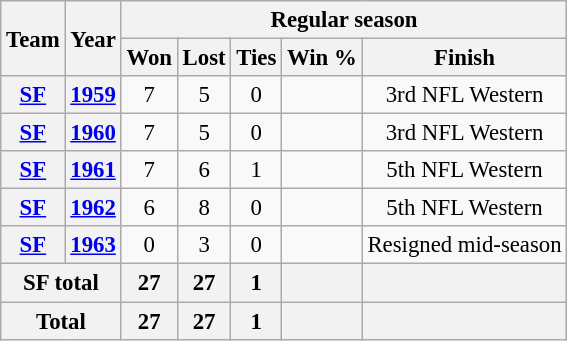<table class="wikitable" style="font-size: 95%; text-align:center;">
<tr>
<th rowspan="2">Team</th>
<th rowspan="2">Year</th>
<th colspan="5">Regular season</th>
</tr>
<tr>
<th>Won</th>
<th>Lost</th>
<th>Ties</th>
<th>Win %</th>
<th>Finish</th>
</tr>
<tr>
<th><a href='#'>SF</a></th>
<th><a href='#'>1959</a></th>
<td>7</td>
<td>5</td>
<td>0</td>
<td></td>
<td>3rd NFL Western</td>
</tr>
<tr>
<th><a href='#'>SF</a></th>
<th><a href='#'>1960</a></th>
<td>7</td>
<td>5</td>
<td>0</td>
<td></td>
<td>3rd NFL Western</td>
</tr>
<tr>
<th><a href='#'>SF</a></th>
<th><a href='#'>1961</a></th>
<td>7</td>
<td>6</td>
<td>1</td>
<td></td>
<td>5th NFL Western</td>
</tr>
<tr>
<th><a href='#'>SF</a></th>
<th><a href='#'>1962</a></th>
<td>6</td>
<td>8</td>
<td>0</td>
<td></td>
<td>5th NFL Western</td>
</tr>
<tr>
<th><a href='#'>SF</a></th>
<th><a href='#'>1963</a></th>
<td>0</td>
<td>3</td>
<td>0</td>
<td></td>
<td>Resigned mid-season</td>
</tr>
<tr>
<th colspan="2">SF total</th>
<th>27</th>
<th>27</th>
<th>1</th>
<th></th>
<th></th>
</tr>
<tr>
<th colspan="2">Total</th>
<th>27</th>
<th>27</th>
<th>1</th>
<th></th>
<th></th>
</tr>
</table>
